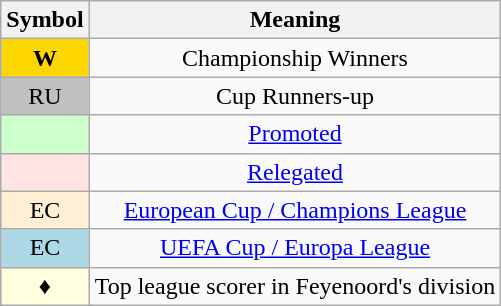<table class="wikitable" style="text-align:center">
<tr>
<th scope=col>Symbol</th>
<th scope=col>Meaning</th>
</tr>
<tr>
<td style=background:gold><span><strong>W</strong></span></td>
<td>Championship Winners</td>
</tr>
<tr>
<td style=background:silver>RU</td>
<td>Cup Runners-up</td>
</tr>
<tr>
<td style=background:#cfc></td>
<td><a href='#'>Promoted</a></td>
</tr>
<tr>
<td style=background:MistyRose></td>
<td><a href='#'>Relegated</a></td>
</tr>
<tr>
<td style=background:PapayaWhip>EC</td>
<td><a href='#'>European Cup / Champions League</a></td>
</tr>
<tr>
<td style=background:lightblue>EC</td>
<td><a href='#'>UEFA Cup / Europa League</a></td>
</tr>
<tr>
<td style=background:lightyellow>♦</td>
<td>Top league scorer in Feyenoord's division</td>
</tr>
</table>
